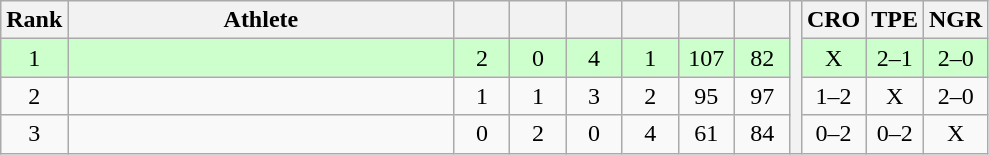<table class="wikitable" style="text-align:center">
<tr>
<th>Rank</th>
<th width=250>Athlete</th>
<th width=30></th>
<th width=30></th>
<th width=30></th>
<th width=30></th>
<th width=30></th>
<th width=30></th>
<th rowspan=4></th>
<th width=30>CRO</th>
<th width=30>TPE</th>
<th width=30>NGR</th>
</tr>
<tr style="background-color:#ccffcc;">
<td>1</td>
<td align=left></td>
<td>2</td>
<td>0</td>
<td>4</td>
<td>1</td>
<td>107</td>
<td>82</td>
<td>X</td>
<td>2–1</td>
<td>2–0</td>
</tr>
<tr>
<td>2</td>
<td align=left></td>
<td>1</td>
<td>1</td>
<td>3</td>
<td>2</td>
<td>95</td>
<td>97</td>
<td>1–2</td>
<td>X</td>
<td>2–0</td>
</tr>
<tr>
<td>3</td>
<td align=left></td>
<td>0</td>
<td>2</td>
<td>0</td>
<td>4</td>
<td>61</td>
<td>84</td>
<td>0–2</td>
<td>0–2</td>
<td>X</td>
</tr>
</table>
